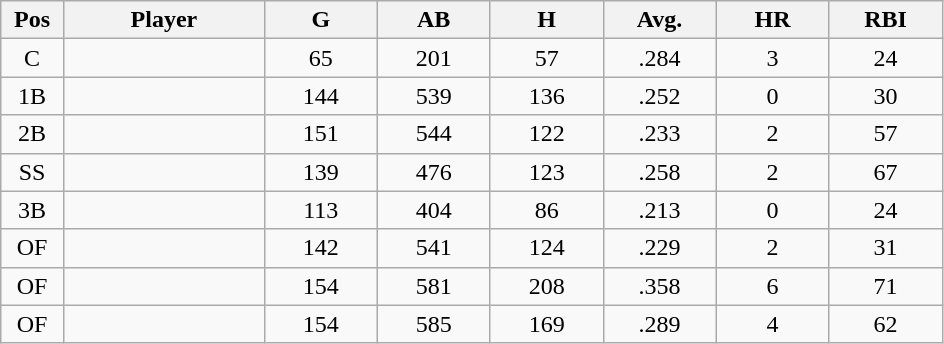<table class="wikitable sortable">
<tr>
<th bgcolor="#DDDDFF" width="5%">Pos</th>
<th bgcolor="#DDDDFF" width="16%">Player</th>
<th bgcolor="#DDDDFF" width="9%">G</th>
<th bgcolor="#DDDDFF" width="9%">AB</th>
<th bgcolor="#DDDDFF" width="9%">H</th>
<th bgcolor="#DDDDFF" width="9%">Avg.</th>
<th bgcolor="#DDDDFF" width="9%">HR</th>
<th bgcolor="#DDDDFF" width="9%">RBI</th>
</tr>
<tr align="center">
<td>C</td>
<td></td>
<td>65</td>
<td>201</td>
<td>57</td>
<td>.284</td>
<td>3</td>
<td>24</td>
</tr>
<tr align="center">
<td>1B</td>
<td></td>
<td>144</td>
<td>539</td>
<td>136</td>
<td>.252</td>
<td>0</td>
<td>30</td>
</tr>
<tr align="center">
<td>2B</td>
<td></td>
<td>151</td>
<td>544</td>
<td>122</td>
<td>.233</td>
<td>2</td>
<td>57</td>
</tr>
<tr align="center">
<td>SS</td>
<td></td>
<td>139</td>
<td>476</td>
<td>123</td>
<td>.258</td>
<td>2</td>
<td>67</td>
</tr>
<tr align="center">
<td>3B</td>
<td></td>
<td>113</td>
<td>404</td>
<td>86</td>
<td>.213</td>
<td>0</td>
<td>24</td>
</tr>
<tr align="center">
<td>OF</td>
<td></td>
<td>142</td>
<td>541</td>
<td>124</td>
<td>.229</td>
<td>2</td>
<td>31</td>
</tr>
<tr align="center">
<td>OF</td>
<td></td>
<td>154</td>
<td>581</td>
<td>208</td>
<td>.358</td>
<td>6</td>
<td>71</td>
</tr>
<tr align="center">
<td>OF</td>
<td></td>
<td>154</td>
<td>585</td>
<td>169</td>
<td>.289</td>
<td>4</td>
<td>62</td>
</tr>
</table>
